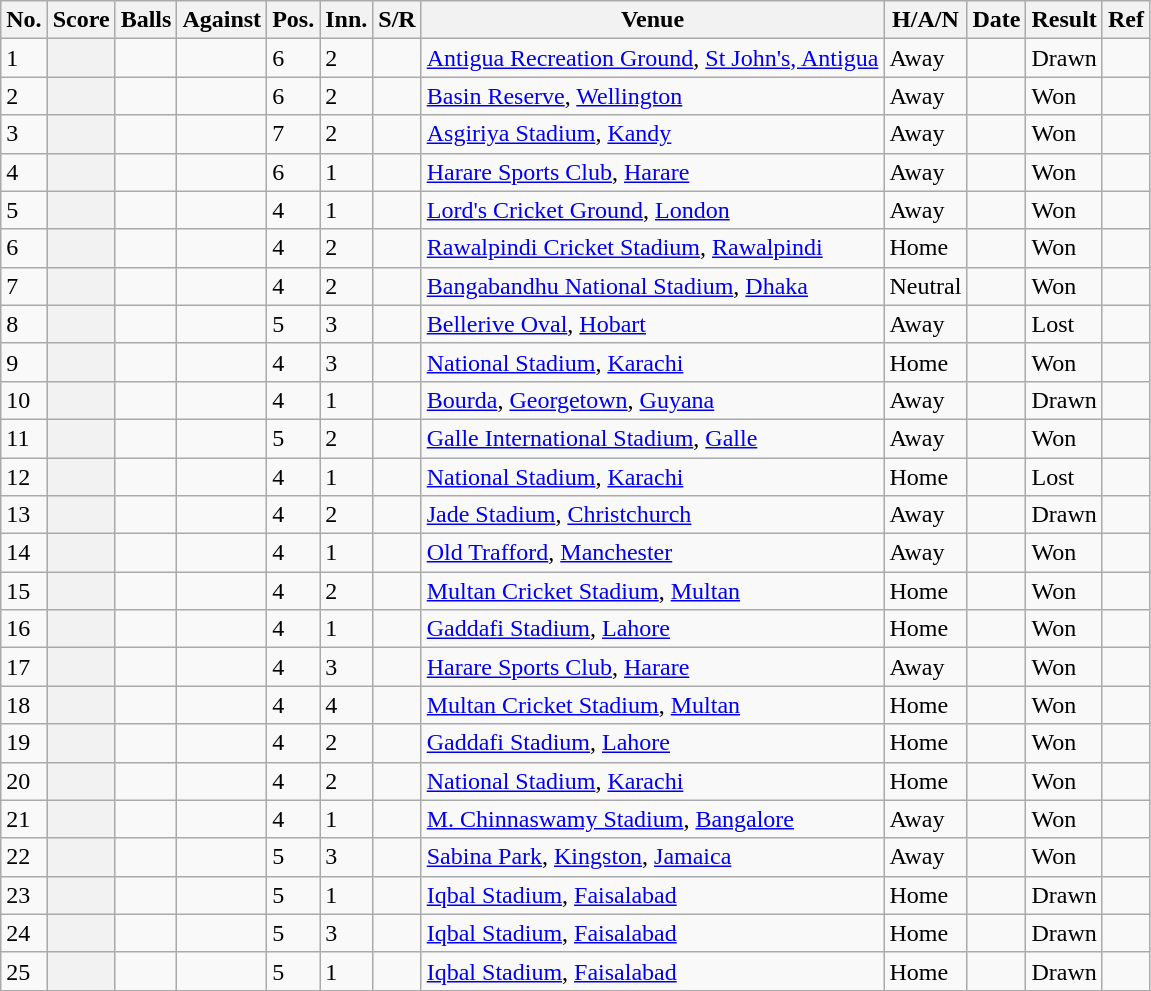<table class="wikitable plainrowheaders sortable">
<tr>
<th scope="col; style="width:10px">No.</th>
<th scope="col; style="width:75px">Score</th>
<th scope="col; style="width:20px">Balls</th>
<th scope="col; style="width:110px">Against</th>
<th scope="col; style="width:10px">Pos.</th>
<th scope="col; style="width:10px">Inn.</th>
<th scope="col; style="width:60px">S/R</th>
<th scope="col; style="width:275px">Venue</th>
<th scope="col; style="width:30px">H/A/N</th>
<th scope="col; style="width:50px">Date</th>
<th scope="col; style="width:50px">Result</th>
<th scope="col; class="unsortable">Ref</th>
</tr>
<tr>
<td>1</td>
<th scope="row"></th>
<td></td>
<td></td>
<td>6</td>
<td>2</td>
<td></td>
<td><a href='#'>Antigua Recreation Ground</a>, <a href='#'>St John's, Antigua</a></td>
<td>Away</td>
<td></td>
<td>Drawn</td>
<td></td>
</tr>
<tr>
<td>2</td>
<th scope="row"></th>
<td></td>
<td></td>
<td>6</td>
<td>2</td>
<td></td>
<td><a href='#'>Basin Reserve</a>, <a href='#'>Wellington</a></td>
<td>Away</td>
<td></td>
<td>Won</td>
<td></td>
</tr>
<tr>
<td>3</td>
<th scope="row"></th>
<td></td>
<td></td>
<td>7</td>
<td>2</td>
<td></td>
<td><a href='#'>Asgiriya Stadium</a>, <a href='#'>Kandy</a></td>
<td>Away</td>
<td></td>
<td>Won</td>
<td></td>
</tr>
<tr>
<td>4</td>
<th scope="row"> </th>
<td></td>
<td></td>
<td>6</td>
<td>1</td>
<td></td>
<td><a href='#'>Harare Sports Club</a>, <a href='#'>Harare</a></td>
<td>Away</td>
<td></td>
<td>Won</td>
<td></td>
</tr>
<tr>
<td>5</td>
<th scope="row"></th>
<td></td>
<td></td>
<td>4</td>
<td>1</td>
<td></td>
<td><a href='#'>Lord's Cricket Ground</a>, <a href='#'>London</a></td>
<td>Away</td>
<td></td>
<td>Won</td>
<td></td>
</tr>
<tr>
<td>6</td>
<th scope="row"> </th>
<td></td>
<td></td>
<td>4</td>
<td>2</td>
<td></td>
<td><a href='#'>Rawalpindi Cricket Stadium</a>, <a href='#'>Rawalpindi</a></td>
<td>Home</td>
<td></td>
<td>Won</td>
<td></td>
</tr>
<tr>
<td>7</td>
<th scope="row"></th>
<td></td>
<td></td>
<td>4</td>
<td>2</td>
<td></td>
<td><a href='#'>Bangabandhu National Stadium</a>, <a href='#'>Dhaka</a></td>
<td>Neutral</td>
<td></td>
<td>Won</td>
<td></td>
</tr>
<tr>
<td>8</td>
<th scope="row"></th>
<td></td>
<td></td>
<td>5</td>
<td>3</td>
<td></td>
<td><a href='#'>Bellerive Oval</a>, <a href='#'>Hobart</a></td>
<td>Away</td>
<td></td>
<td>Lost</td>
<td></td>
</tr>
<tr>
<td>9</td>
<th scope="row"> </th>
<td></td>
<td></td>
<td>4</td>
<td>3</td>
<td></td>
<td><a href='#'>National Stadium</a>, <a href='#'>Karachi</a></td>
<td>Home</td>
<td></td>
<td>Won</td>
<td></td>
</tr>
<tr>
<td>10</td>
<th scope="row"> </th>
<td></td>
<td></td>
<td>4</td>
<td>1</td>
<td></td>
<td><a href='#'>Bourda</a>, <a href='#'>Georgetown</a>, <a href='#'>Guyana</a></td>
<td>Away</td>
<td></td>
<td>Drawn</td>
<td></td>
</tr>
<tr>
<td>11</td>
<th scope="row"></th>
<td></td>
<td></td>
<td>5</td>
<td>2</td>
<td></td>
<td><a href='#'>Galle International Stadium</a>, <a href='#'>Galle</a></td>
<td>Away</td>
<td></td>
<td>Won</td>
<td></td>
</tr>
<tr>
<td>12</td>
<th scope="row"></th>
<td></td>
<td></td>
<td>4</td>
<td>1</td>
<td></td>
<td><a href='#'>National Stadium</a>, <a href='#'>Karachi</a></td>
<td>Home</td>
<td></td>
<td>Lost</td>
<td></td>
</tr>
<tr>
<td>13</td>
<th scope="row"></th>
<td></td>
<td></td>
<td>4</td>
<td>2</td>
<td></td>
<td><a href='#'>Jade Stadium</a>, <a href='#'>Christchurch</a></td>
<td>Away</td>
<td></td>
<td>Drawn</td>
<td></td>
</tr>
<tr>
<td>14</td>
<th scope="row"> </th>
<td></td>
<td></td>
<td>4</td>
<td>1</td>
<td></td>
<td><a href='#'>Old Trafford</a>, <a href='#'>Manchester</a></td>
<td>Away</td>
<td></td>
<td>Won</td>
<td></td>
</tr>
<tr>
<td>15</td>
<th scope="row"></th>
<td></td>
<td></td>
<td>4</td>
<td>2</td>
<td></td>
<td><a href='#'>Multan Cricket Stadium</a>, <a href='#'>Multan</a></td>
<td>Home</td>
<td></td>
<td>Won</td>
<td></td>
</tr>
<tr>
<td>16</td>
<th scope="row"> </th>
<td></td>
<td></td>
<td>4</td>
<td>1</td>
<td></td>
<td><a href='#'>Gaddafi Stadium</a>, <a href='#'>Lahore</a></td>
<td>Home</td>
<td></td>
<td>Won</td>
<td></td>
</tr>
<tr>
<td>17</td>
<th scope="row"></th>
<td></td>
<td></td>
<td>4</td>
<td>3</td>
<td></td>
<td><a href='#'>Harare Sports Club</a>, <a href='#'>Harare</a></td>
<td>Away</td>
<td></td>
<td>Won</td>
<td></td>
</tr>
<tr>
<td>18</td>
<th scope="row"> </th>
<td></td>
<td></td>
<td>4</td>
<td>4</td>
<td></td>
<td><a href='#'>Multan Cricket Stadium</a>, <a href='#'>Multan</a></td>
<td>Home</td>
<td></td>
<td>Won</td>
<td></td>
</tr>
<tr>
<td>19</td>
<th scope="row"> </th>
<td></td>
<td></td>
<td>4</td>
<td>2</td>
<td></td>
<td><a href='#'>Gaddafi Stadium</a>, <a href='#'>Lahore</a></td>
<td>Home</td>
<td></td>
<td>Won</td>
<td></td>
</tr>
<tr>
<td>20</td>
<th scope="row"> </th>
<td></td>
<td></td>
<td>4</td>
<td>2</td>
<td></td>
<td><a href='#'>National Stadium</a>, <a href='#'>Karachi</a></td>
<td>Home</td>
<td></td>
<td>Won</td>
<td></td>
</tr>
<tr>
<td>21</td>
<th scope="row"> </th>
<td></td>
<td></td>
<td>4</td>
<td>1</td>
<td></td>
<td><a href='#'>M. Chinnaswamy Stadium</a>, <a href='#'>Bangalore</a></td>
<td>Away</td>
<td></td>
<td>Won</td>
<td></td>
</tr>
<tr>
<td>22</td>
<th ! scope="row"> </th>
<td></td>
<td></td>
<td>5</td>
<td>3</td>
<td></td>
<td><a href='#'>Sabina Park</a>, <a href='#'>Kingston</a>, <a href='#'>Jamaica</a></td>
<td>Away</td>
<td></td>
<td>Won</td>
<td></td>
</tr>
<tr>
<td>23</td>
<th scope="row">   </th>
<td></td>
<td></td>
<td>5</td>
<td>1</td>
<td></td>
<td><a href='#'>Iqbal Stadium</a>, <a href='#'>Faisalabad</a></td>
<td>Home</td>
<td></td>
<td>Drawn</td>
<td></td>
</tr>
<tr>
<td>24</td>
<th scope="row">  </th>
<td></td>
<td></td>
<td>5</td>
<td>3</td>
<td></td>
<td><a href='#'>Iqbal Stadium</a>, <a href='#'>Faisalabad</a></td>
<td>Home</td>
<td></td>
<td>Drawn</td>
<td></td>
</tr>
<tr>
<td>25</td>
<th scope="row"></th>
<td></td>
<td></td>
<td>5</td>
<td>1</td>
<td></td>
<td><a href='#'>Iqbal Stadium</a>, <a href='#'>Faisalabad</a></td>
<td>Home</td>
<td></td>
<td>Drawn</td>
<td></td>
</tr>
</table>
